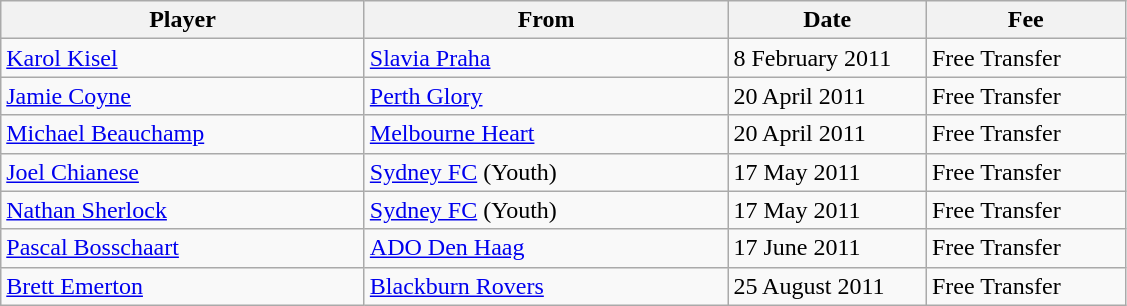<table class="wikitable sortable">
<tr>
<th style="width:235px;"><strong>Player</strong></th>
<th style="width:235px;"><strong>From</strong></th>
<th style="width:125px;"><strong>Date</strong></th>
<th style="width:125px;"><strong>Fee</strong></th>
</tr>
<tr>
<td> <a href='#'>Karol Kisel</a></td>
<td> <a href='#'>Slavia Praha</a></td>
<td>8 February 2011</td>
<td>Free Transfer</td>
</tr>
<tr>
<td> <a href='#'>Jamie Coyne</a></td>
<td> <a href='#'>Perth Glory</a></td>
<td>20 April 2011</td>
<td>Free Transfer</td>
</tr>
<tr>
<td> <a href='#'>Michael Beauchamp</a></td>
<td> <a href='#'>Melbourne Heart</a></td>
<td>20 April 2011</td>
<td>Free Transfer</td>
</tr>
<tr>
<td> <a href='#'>Joel Chianese</a></td>
<td> <a href='#'>Sydney FC</a> (Youth)</td>
<td>17 May 2011</td>
<td>Free Transfer</td>
</tr>
<tr>
<td> <a href='#'>Nathan Sherlock</a></td>
<td> <a href='#'>Sydney FC</a> (Youth)</td>
<td>17 May 2011</td>
<td>Free Transfer</td>
</tr>
<tr>
<td> <a href='#'>Pascal Bosschaart</a></td>
<td> <a href='#'>ADO Den Haag</a></td>
<td>17 June 2011</td>
<td>Free Transfer</td>
</tr>
<tr>
<td> <a href='#'>Brett Emerton</a></td>
<td> <a href='#'>Blackburn Rovers</a></td>
<td>25 August 2011</td>
<td>Free Transfer</td>
</tr>
</table>
